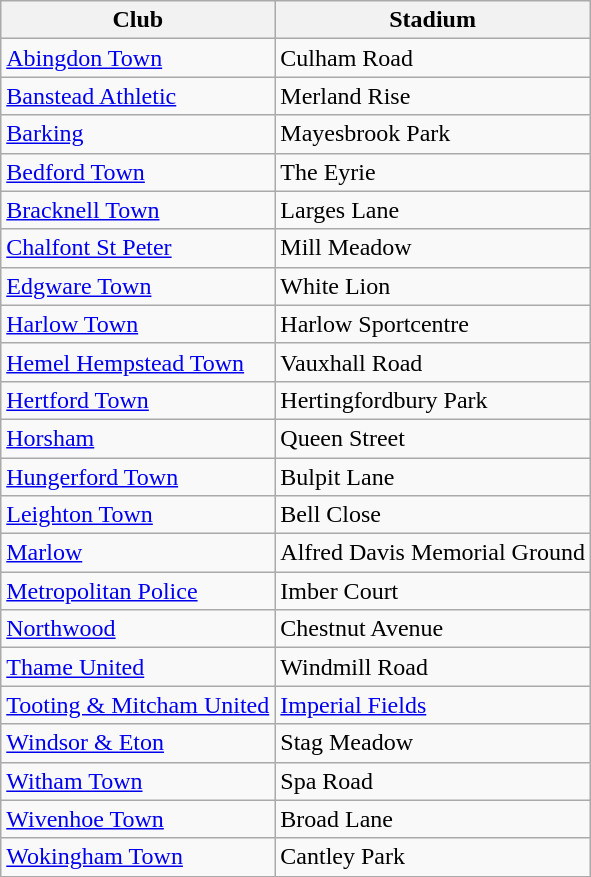<table class="wikitable sortable">
<tr>
<th>Club</th>
<th>Stadium</th>
</tr>
<tr>
<td><a href='#'>Abingdon Town</a></td>
<td>Culham Road</td>
</tr>
<tr>
<td><a href='#'>Banstead Athletic</a></td>
<td>Merland Rise</td>
</tr>
<tr>
<td><a href='#'>Barking</a></td>
<td>Mayesbrook Park</td>
</tr>
<tr>
<td><a href='#'>Bedford Town</a></td>
<td>The Eyrie</td>
</tr>
<tr>
<td><a href='#'>Bracknell Town</a></td>
<td>Larges Lane</td>
</tr>
<tr>
<td><a href='#'>Chalfont St Peter</a></td>
<td>Mill Meadow</td>
</tr>
<tr>
<td><a href='#'>Edgware Town</a></td>
<td>White Lion</td>
</tr>
<tr>
<td><a href='#'>Harlow Town</a></td>
<td>Harlow Sportcentre</td>
</tr>
<tr>
<td><a href='#'>Hemel Hempstead Town</a></td>
<td>Vauxhall Road</td>
</tr>
<tr>
<td><a href='#'>Hertford Town</a></td>
<td>Hertingfordbury Park</td>
</tr>
<tr>
<td><a href='#'>Horsham</a></td>
<td>Queen Street</td>
</tr>
<tr>
<td><a href='#'>Hungerford Town</a></td>
<td>Bulpit Lane</td>
</tr>
<tr>
<td><a href='#'>Leighton Town</a></td>
<td>Bell Close</td>
</tr>
<tr>
<td><a href='#'>Marlow</a></td>
<td>Alfred Davis Memorial Ground</td>
</tr>
<tr>
<td><a href='#'>Metropolitan Police</a></td>
<td>Imber Court</td>
</tr>
<tr>
<td><a href='#'>Northwood</a></td>
<td>Chestnut Avenue</td>
</tr>
<tr>
<td><a href='#'>Thame United</a></td>
<td>Windmill Road</td>
</tr>
<tr>
<td><a href='#'>Tooting & Mitcham United</a></td>
<td><a href='#'>Imperial Fields</a></td>
</tr>
<tr>
<td><a href='#'>Windsor & Eton</a></td>
<td>Stag Meadow</td>
</tr>
<tr>
<td><a href='#'>Witham Town</a></td>
<td>Spa Road</td>
</tr>
<tr>
<td><a href='#'>Wivenhoe Town</a></td>
<td>Broad Lane</td>
</tr>
<tr>
<td><a href='#'>Wokingham Town</a></td>
<td>Cantley Park</td>
</tr>
</table>
